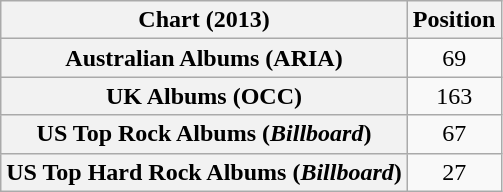<table class="wikitable sortable plainrowheaders" style="text-align:center">
<tr>
<th scope="col">Chart (2013)</th>
<th scope="col">Position</th>
</tr>
<tr>
<th scope="row">Australian Albums (ARIA)</th>
<td>69</td>
</tr>
<tr>
<th scope="row">UK Albums (OCC)</th>
<td>163</td>
</tr>
<tr>
<th scope="row">US Top Rock Albums (<em>Billboard</em>)</th>
<td>67</td>
</tr>
<tr>
<th scope="row">US Top Hard Rock Albums (<em>Billboard</em>)</th>
<td>27</td>
</tr>
</table>
